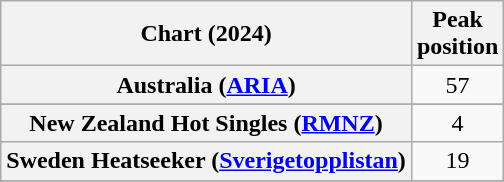<table class="wikitable sortable plainrowheaders" style="text-align:center">
<tr>
<th scope="col">Chart (2024)</th>
<th scope="col">Peak<br>position</th>
</tr>
<tr>
<th scope="row">Australia (<a href='#'>ARIA</a>)</th>
<td>57</td>
</tr>
<tr>
</tr>
<tr>
</tr>
<tr>
<th scope="row">New Zealand Hot Singles (<a href='#'>RMNZ</a>)</th>
<td>4</td>
</tr>
<tr>
<th scope="row">Sweden Heatseeker (<a href='#'>Sverigetopplistan</a>)</th>
<td>19</td>
</tr>
<tr>
</tr>
<tr>
</tr>
<tr>
</tr>
</table>
